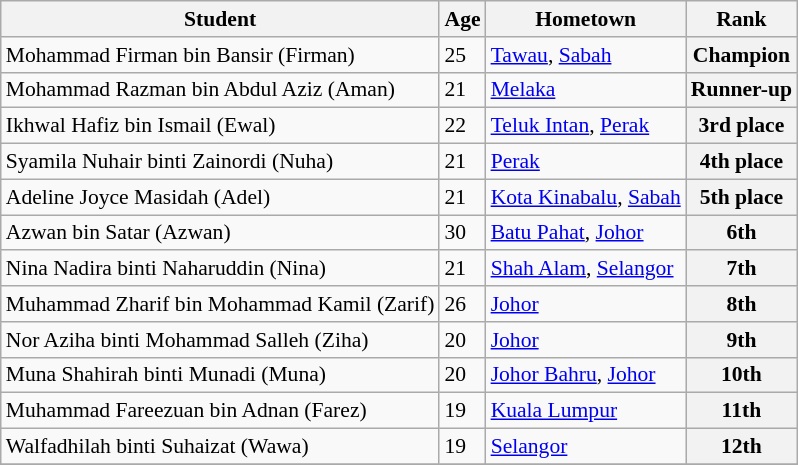<table class="wikitable" style="font-size:90%;">
<tr>
<th>Student</th>
<th>Age</th>
<th>Hometown</th>
<th>Rank</th>
</tr>
<tr>
<td>Mohammad Firman bin Bansir (Firman)</td>
<td>25</td>
<td><a href='#'>Tawau</a>, <a href='#'>Sabah</a></td>
<th>Champion</th>
</tr>
<tr>
<td>Mohammad Razman bin Abdul Aziz (Aman)</td>
<td>21</td>
<td><a href='#'>Melaka</a></td>
<th>Runner-up</th>
</tr>
<tr>
<td>Ikhwal Hafiz bin Ismail (Ewal)</td>
<td>22</td>
<td><a href='#'>Teluk Intan</a>, <a href='#'>Perak</a></td>
<th>3rd place</th>
</tr>
<tr>
<td>Syamila Nuhair binti Zainordi (Nuha)</td>
<td>21</td>
<td><a href='#'>Perak</a></td>
<th>4th place</th>
</tr>
<tr>
<td>Adeline Joyce Masidah (Adel)</td>
<td>21</td>
<td><a href='#'>Kota Kinabalu</a>, <a href='#'>Sabah</a></td>
<th>5th place</th>
</tr>
<tr>
<td>Azwan bin Satar (Azwan)</td>
<td>30</td>
<td><a href='#'>Batu Pahat</a>, <a href='#'>Johor</a></td>
<th>6th</th>
</tr>
<tr>
<td>Nina Nadira binti Naharuddin (Nina)</td>
<td>21</td>
<td><a href='#'>Shah Alam</a>, <a href='#'>Selangor</a></td>
<th>7th</th>
</tr>
<tr>
<td>Muhammad Zharif bin Mohammad Kamil (Zarif)</td>
<td>26</td>
<td><a href='#'>Johor</a></td>
<th>8th</th>
</tr>
<tr>
<td>Nor Aziha binti Mohammad Salleh (Ziha)</td>
<td>20</td>
<td><a href='#'>Johor</a></td>
<th>9th</th>
</tr>
<tr>
<td>Muna Shahirah binti Munadi (Muna)</td>
<td>20</td>
<td><a href='#'>Johor Bahru</a>, <a href='#'>Johor</a></td>
<th>10th</th>
</tr>
<tr>
<td>Muhammad Fareezuan bin Adnan (Farez)</td>
<td>19</td>
<td><a href='#'>Kuala Lumpur</a></td>
<th>11th</th>
</tr>
<tr>
<td>Walfadhilah binti Suhaizat (Wawa)</td>
<td>19</td>
<td><a href='#'>Selangor</a></td>
<th>12th</th>
</tr>
<tr>
</tr>
</table>
